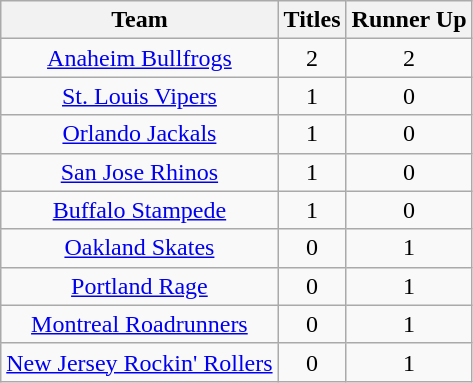<table class="wikitable" style="text-align:center; margin-left:1em;">
<tr>
<th>Team</th>
<th>Titles</th>
<th>Runner Up</th>
</tr>
<tr>
<td align=center><a href='#'>Anaheim Bullfrogs</a></td>
<td>2</td>
<td>2</td>
</tr>
<tr>
<td align=center><a href='#'>St. Louis Vipers</a></td>
<td>1</td>
<td>0</td>
</tr>
<tr>
<td align=center><a href='#'>Orlando Jackals</a></td>
<td>1</td>
<td>0</td>
</tr>
<tr>
<td align=center><a href='#'>San Jose Rhinos</a></td>
<td>1</td>
<td>0</td>
</tr>
<tr>
<td align=center><a href='#'>Buffalo Stampede</a></td>
<td>1</td>
<td>0</td>
</tr>
<tr>
<td align=center><a href='#'>Oakland Skates</a></td>
<td>0</td>
<td>1</td>
</tr>
<tr>
<td align=center><a href='#'>Portland Rage</a></td>
<td>0</td>
<td>1</td>
</tr>
<tr>
<td align=center><a href='#'>Montreal Roadrunners</a></td>
<td>0</td>
<td>1</td>
</tr>
<tr>
<td align=center><a href='#'>New Jersey Rockin' Rollers</a></td>
<td>0</td>
<td>1</td>
</tr>
</table>
